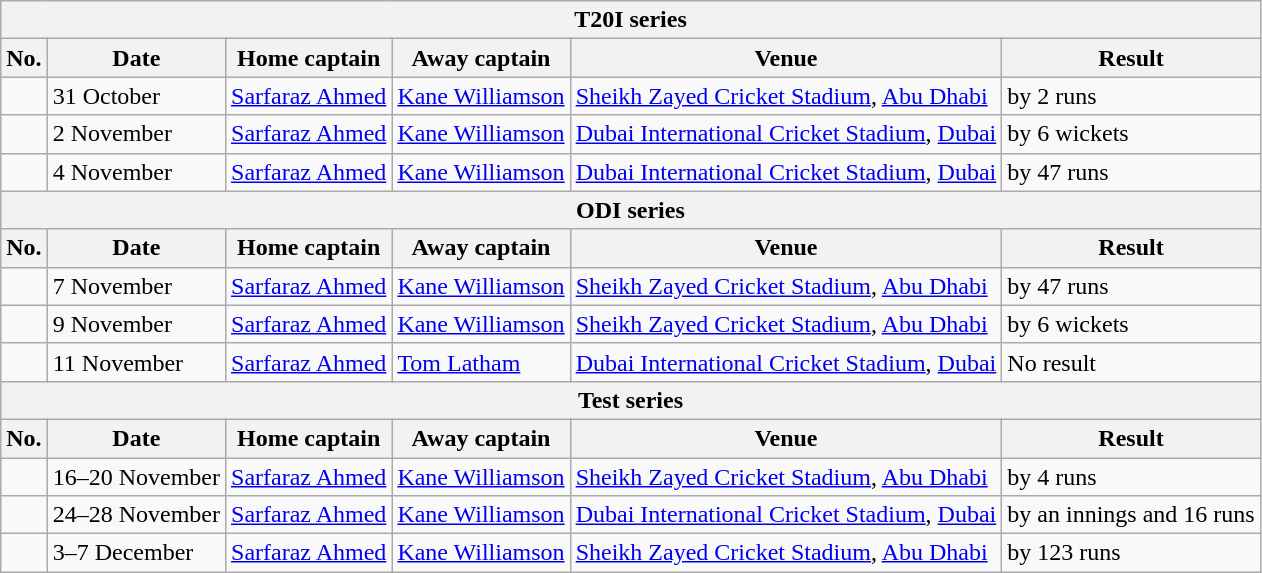<table class="wikitable">
<tr>
<th colspan="6">T20I series</th>
</tr>
<tr>
<th>No.</th>
<th>Date</th>
<th>Home captain</th>
<th>Away captain</th>
<th>Venue</th>
<th>Result</th>
</tr>
<tr>
<td></td>
<td>31 October</td>
<td><a href='#'>Sarfaraz Ahmed</a></td>
<td><a href='#'>Kane Williamson</a></td>
<td><a href='#'>Sheikh Zayed Cricket Stadium</a>, <a href='#'>Abu Dhabi</a></td>
<td> by 2 runs</td>
</tr>
<tr>
<td></td>
<td>2 November</td>
<td><a href='#'>Sarfaraz Ahmed</a></td>
<td><a href='#'>Kane Williamson</a></td>
<td><a href='#'>Dubai International Cricket Stadium</a>, <a href='#'>Dubai</a></td>
<td> by 6 wickets</td>
</tr>
<tr>
<td></td>
<td>4 November</td>
<td><a href='#'>Sarfaraz Ahmed</a></td>
<td><a href='#'>Kane Williamson</a></td>
<td><a href='#'>Dubai International Cricket Stadium</a>, <a href='#'>Dubai</a></td>
<td> by 47 runs</td>
</tr>
<tr>
<th colspan="6">ODI series</th>
</tr>
<tr>
<th>No.</th>
<th>Date</th>
<th>Home captain</th>
<th>Away captain</th>
<th>Venue</th>
<th>Result</th>
</tr>
<tr>
<td></td>
<td>7 November</td>
<td><a href='#'>Sarfaraz Ahmed</a></td>
<td><a href='#'>Kane Williamson</a></td>
<td><a href='#'>Sheikh Zayed Cricket Stadium</a>, <a href='#'>Abu Dhabi</a></td>
<td> by 47 runs</td>
</tr>
<tr>
<td></td>
<td>9 November</td>
<td><a href='#'>Sarfaraz Ahmed</a></td>
<td><a href='#'>Kane Williamson</a></td>
<td><a href='#'>Sheikh Zayed Cricket Stadium</a>, <a href='#'>Abu Dhabi</a></td>
<td> by 6 wickets</td>
</tr>
<tr>
<td></td>
<td>11 November</td>
<td><a href='#'>Sarfaraz Ahmed</a></td>
<td><a href='#'>Tom Latham</a></td>
<td><a href='#'>Dubai International Cricket Stadium</a>, <a href='#'>Dubai</a></td>
<td>No result</td>
</tr>
<tr>
<th colspan="6">Test series</th>
</tr>
<tr>
<th>No.</th>
<th>Date</th>
<th>Home captain</th>
<th>Away captain</th>
<th>Venue</th>
<th>Result</th>
</tr>
<tr>
<td></td>
<td>16–20 November</td>
<td><a href='#'>Sarfaraz Ahmed</a></td>
<td><a href='#'>Kane Williamson</a></td>
<td><a href='#'>Sheikh Zayed Cricket Stadium</a>, <a href='#'>Abu Dhabi</a></td>
<td> by 4 runs</td>
</tr>
<tr>
<td></td>
<td>24–28 November</td>
<td><a href='#'>Sarfaraz Ahmed</a></td>
<td><a href='#'>Kane Williamson</a></td>
<td><a href='#'>Dubai International Cricket Stadium</a>, <a href='#'>Dubai</a></td>
<td> by an innings and 16 runs</td>
</tr>
<tr>
<td></td>
<td>3–7 December</td>
<td><a href='#'>Sarfaraz Ahmed</a></td>
<td><a href='#'>Kane Williamson</a></td>
<td><a href='#'>Sheikh Zayed Cricket Stadium</a>, <a href='#'>Abu Dhabi</a></td>
<td> by 123 runs</td>
</tr>
</table>
